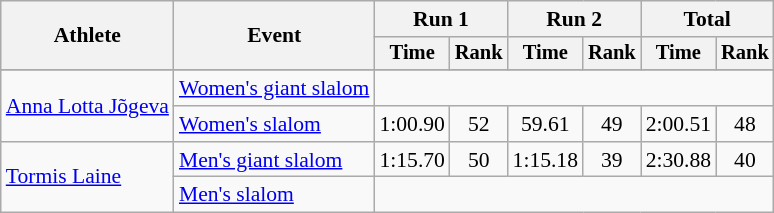<table class="wikitable" style="font-size:90%">
<tr>
<th rowspan=2>Athlete</th>
<th rowspan=2>Event</th>
<th colspan=2>Run 1</th>
<th colspan=2>Run 2</th>
<th colspan=2>Total</th>
</tr>
<tr style="font-size:95%">
<th>Time</th>
<th>Rank</th>
<th>Time</th>
<th>Rank</th>
<th>Time</th>
<th>Rank</th>
</tr>
<tr align=center>
</tr>
<tr align=center>
<td align=left rowspan=2><a href='#'>Anna Lotta Jõgeva</a></td>
<td align=left><a href='#'>Women's giant slalom</a></td>
<td colspan=6></td>
</tr>
<tr align=center>
<td align=left><a href='#'>Women's slalom</a></td>
<td>1:00.90</td>
<td>52</td>
<td>59.61</td>
<td>49</td>
<td>2:00.51</td>
<td>48</td>
</tr>
<tr align=center>
<td align=left rowspan=2><a href='#'>Tormis Laine</a></td>
<td align=left><a href='#'>Men's giant slalom</a></td>
<td>1:15.70</td>
<td>50</td>
<td>1:15.18</td>
<td>39</td>
<td>2:30.88</td>
<td>40</td>
</tr>
<tr align=center>
<td align=left><a href='#'>Men's slalom</a></td>
<td colspan=6></td>
</tr>
</table>
